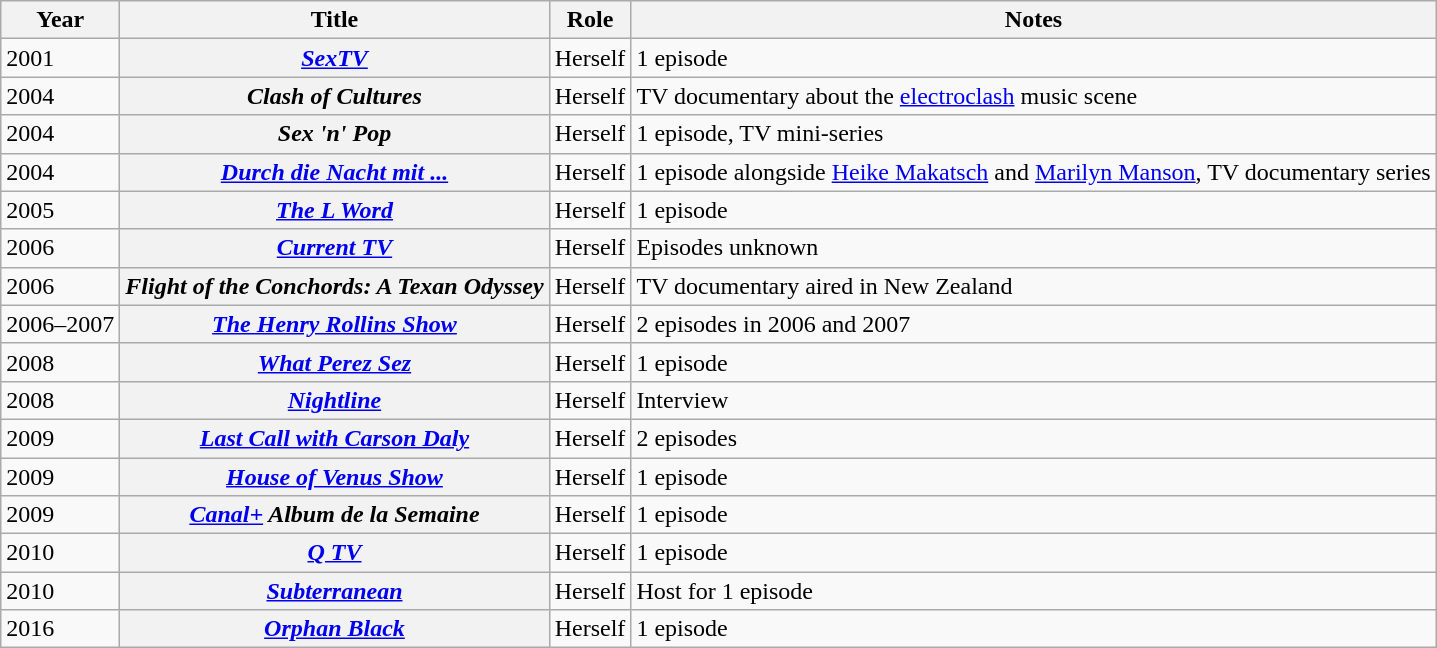<table class="wikitable plainrowheaders">
<tr>
<th scope="row">Year</th>
<th scope="row">Title</th>
<th scope="row">Role</th>
<th scope="row">Notes</th>
</tr>
<tr>
<td>2001</td>
<th scope="row"><em><a href='#'>SexTV</a></em></th>
<td>Herself</td>
<td>1 episode</td>
</tr>
<tr>
<td>2004</td>
<th scope="row"><em>Clash of Cultures</em></th>
<td>Herself</td>
<td>TV documentary about the <a href='#'>electroclash</a> music scene</td>
</tr>
<tr>
<td>2004</td>
<th scope="row"><em>Sex 'n' Pop</em></th>
<td>Herself</td>
<td>1 episode, TV mini-series</td>
</tr>
<tr>
<td>2004</td>
<th scope="row"><em><a href='#'>Durch die Nacht mit ...</a></em></th>
<td>Herself</td>
<td>1 episode alongside <a href='#'>Heike Makatsch</a> and <a href='#'>Marilyn Manson</a>, TV documentary series</td>
</tr>
<tr>
<td>2005</td>
<th scope="row"><em><a href='#'>The L Word</a></em></th>
<td>Herself</td>
<td>1 episode</td>
</tr>
<tr>
<td>2006</td>
<th scope="row"><em><a href='#'>Current TV</a></em></th>
<td>Herself</td>
<td>Episodes unknown</td>
</tr>
<tr>
<td>2006</td>
<th scope="row"><em>Flight of the Conchords: A Texan Odyssey</em></th>
<td>Herself</td>
<td>TV documentary aired in New Zealand</td>
</tr>
<tr>
<td>2006–2007</td>
<th scope="row"><em><a href='#'>The Henry Rollins Show</a></em></th>
<td>Herself</td>
<td>2 episodes in 2006 and 2007</td>
</tr>
<tr>
<td>2008</td>
<th scope="row"><em><a href='#'>What Perez Sez</a></em></th>
<td>Herself</td>
<td>1 episode</td>
</tr>
<tr>
<td>2008</td>
<th scope="row"><em><a href='#'>Nightline</a></em></th>
<td>Herself</td>
<td>Interview</td>
</tr>
<tr>
<td>2009</td>
<th scope="row"><em><a href='#'>Last Call with Carson Daly</a></em></th>
<td>Herself</td>
<td>2 episodes</td>
</tr>
<tr>
<td>2009</td>
<th scope="row"><em><a href='#'>House of Venus Show</a></em></th>
<td>Herself</td>
<td>1 episode</td>
</tr>
<tr>
<td>2009</td>
<th scope="row"><em><a href='#'>Canal+</a> Album de la Semaine</em></th>
<td>Herself</td>
<td>1 episode</td>
</tr>
<tr>
<td>2010</td>
<th scope="row"><em><a href='#'>Q TV</a></em></th>
<td>Herself</td>
<td>1 episode</td>
</tr>
<tr>
<td>2010</td>
<th scope="row"><em><a href='#'>Subterranean</a></em></th>
<td>Herself</td>
<td>Host for 1 episode</td>
</tr>
<tr>
<td>2016</td>
<th scope="row"><em><a href='#'>Orphan Black</a></em></th>
<td>Herself</td>
<td>1 episode</td>
</tr>
</table>
